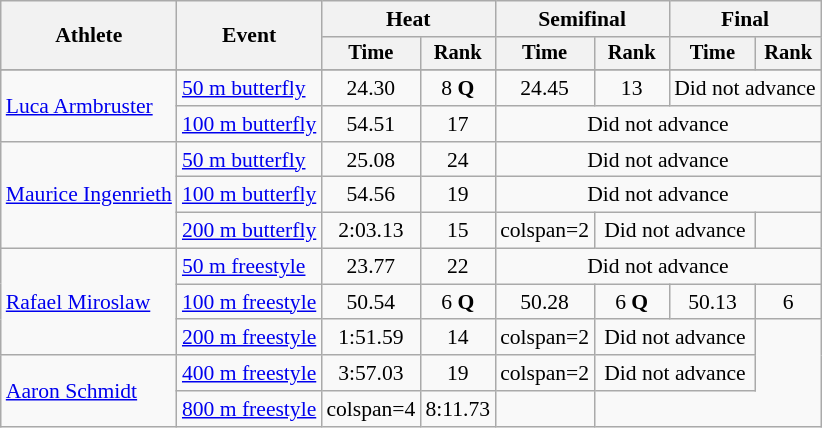<table class=wikitable style="font-size:90%">
<tr>
<th rowspan=2>Athlete</th>
<th rowspan=2>Event</th>
<th colspan="2">Heat</th>
<th colspan="2">Semifinal</th>
<th colspan="2">Final</th>
</tr>
<tr style="font-size:95%">
<th>Time</th>
<th>Rank</th>
<th>Time</th>
<th>Rank</th>
<th>Time</th>
<th>Rank</th>
</tr>
<tr>
</tr>
<tr align=center>
<td align=left rowspan=2><a href='#'>Luca Armbruster</a></td>
<td align=left><a href='#'>50 m butterfly</a></td>
<td>24.30</td>
<td>8 <strong>Q</strong></td>
<td>24.45</td>
<td>13</td>
<td colspan=2>Did not advance</td>
</tr>
<tr align=center>
<td align=left><a href='#'>100 m butterfly</a></td>
<td>54.51</td>
<td>17</td>
<td colspan=4>Did not advance</td>
</tr>
<tr align=center>
<td align=left rowspan=3><a href='#'>Maurice Ingenrieth</a></td>
<td align=left><a href='#'>50 m butterfly</a></td>
<td>25.08</td>
<td>24</td>
<td colspan=4>Did not advance</td>
</tr>
<tr align=center>
<td align=left><a href='#'>100 m butterfly</a></td>
<td>54.56</td>
<td>19</td>
<td colspan=4>Did not advance</td>
</tr>
<tr align=center>
<td align=left><a href='#'>200 m butterfly</a></td>
<td>2:03.13</td>
<td>15</td>
<td>colspan=2</td>
<td colspan=2>Did not advance</td>
</tr>
<tr align=center>
<td align=left rowspan=3><a href='#'>Rafael Miroslaw</a></td>
<td align=left><a href='#'>50 m freestyle</a></td>
<td>23.77</td>
<td>22</td>
<td colspan=4>Did not advance</td>
</tr>
<tr align=center>
<td align=left><a href='#'>100 m freestyle</a></td>
<td>50.54</td>
<td>6 <strong>Q</strong></td>
<td>50.28</td>
<td>6 <strong>Q</strong></td>
<td>50.13</td>
<td>6</td>
</tr>
<tr align=center>
<td align=left><a href='#'>200 m freestyle</a></td>
<td>1:51.59</td>
<td>14</td>
<td>colspan=2</td>
<td colspan=2>Did not advance</td>
</tr>
<tr align=center>
<td align=left rowspan=2><a href='#'>Aaron Schmidt</a></td>
<td align=left><a href='#'>400 m freestyle</a></td>
<td>3:57.03</td>
<td>19</td>
<td>colspan=2</td>
<td colspan=2>Did not advance</td>
</tr>
<tr align=center>
<td align=left><a href='#'>800 m freestyle</a></td>
<td>colspan=4</td>
<td>8:11.73</td>
<td></td>
</tr>
</table>
